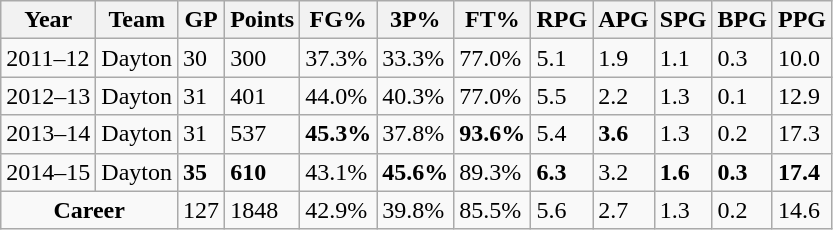<table class="wikitable sortable">
<tr>
<th>Year</th>
<th>Team</th>
<th>GP</th>
<th>Points</th>
<th>FG%</th>
<th>3P%</th>
<th>FT%</th>
<th>RPG</th>
<th>APG</th>
<th>SPG</th>
<th>BPG</th>
<th>PPG</th>
</tr>
<tr>
<td>2011–12</td>
<td>Dayton</td>
<td>30</td>
<td>300</td>
<td>37.3%</td>
<td>33.3%</td>
<td>77.0%</td>
<td>5.1</td>
<td>1.9</td>
<td>1.1</td>
<td>0.3</td>
<td>10.0</td>
</tr>
<tr>
<td>2012–13</td>
<td>Dayton</td>
<td>31</td>
<td>401</td>
<td>44.0%</td>
<td>40.3%</td>
<td>77.0%</td>
<td>5.5</td>
<td>2.2</td>
<td>1.3</td>
<td>0.1</td>
<td>12.9</td>
</tr>
<tr>
<td>2013–14</td>
<td>Dayton</td>
<td>31</td>
<td>537</td>
<td><strong>45.3%</strong></td>
<td>37.8%</td>
<td><strong>93.6%</strong></td>
<td>5.4</td>
<td><strong>3.6</strong></td>
<td>1.3</td>
<td>0.2</td>
<td>17.3</td>
</tr>
<tr>
<td>2014–15</td>
<td>Dayton</td>
<td><strong>35</strong></td>
<td><strong>610</strong></td>
<td>43.1%</td>
<td><strong>45.6%</strong></td>
<td>89.3%</td>
<td><strong>6.3</strong></td>
<td>3.2</td>
<td><strong>1.6</strong></td>
<td><strong>0.3</strong></td>
<td><strong>17.4</strong></td>
</tr>
<tr class="sortbottom">
<td align= center colspan=2><strong>Career</strong></td>
<td>127</td>
<td>1848</td>
<td>42.9%</td>
<td>39.8%</td>
<td>85.5%</td>
<td>5.6</td>
<td>2.7</td>
<td>1.3</td>
<td>0.2</td>
<td>14.6</td>
</tr>
</table>
